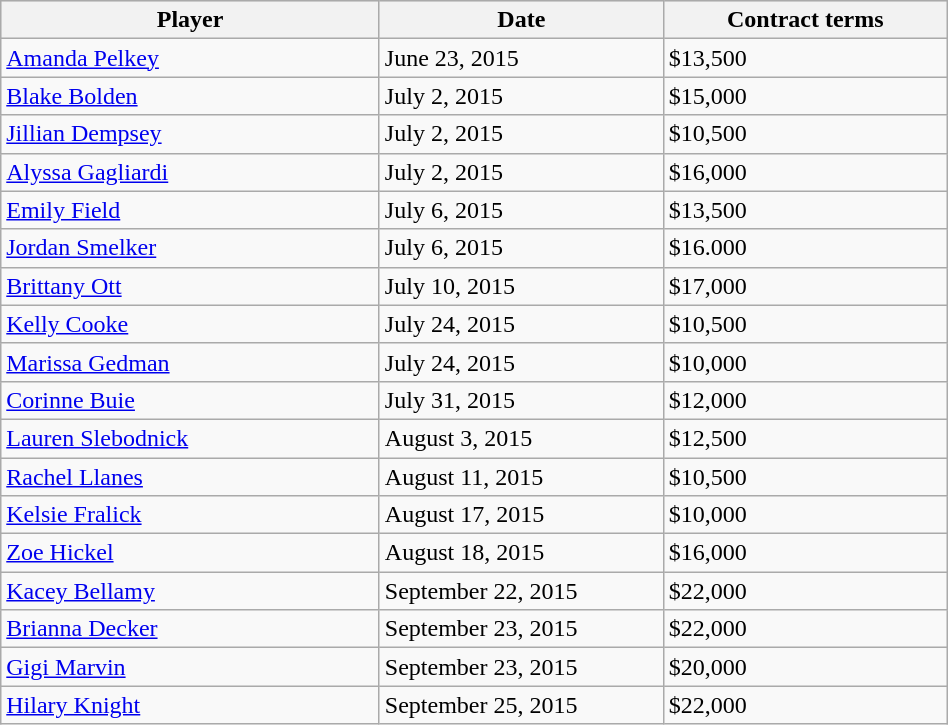<table class="wikitable" style="width:50%;">
<tr style="text-align:center; background:#ddd;">
<th style="width:40%;">Player</th>
<th style="width:30%;">Date</th>
<th style="width:30%;">Contract terms</th>
</tr>
<tr>
<td><a href='#'>Amanda Pelkey</a></td>
<td>June 23, 2015</td>
<td>$13,500</td>
</tr>
<tr>
<td><a href='#'>Blake Bolden</a></td>
<td>July 2, 2015</td>
<td>$15,000</td>
</tr>
<tr>
<td><a href='#'>Jillian Dempsey</a></td>
<td>July 2, 2015</td>
<td>$10,500</td>
</tr>
<tr>
<td><a href='#'>Alyssa Gagliardi</a></td>
<td>July 2, 2015</td>
<td>$16,000</td>
</tr>
<tr>
<td><a href='#'>Emily Field</a></td>
<td>July 6, 2015</td>
<td>$13,500</td>
</tr>
<tr>
<td><a href='#'>Jordan Smelker</a></td>
<td>July 6, 2015</td>
<td>$16.000</td>
</tr>
<tr>
<td><a href='#'>Brittany Ott</a></td>
<td>July 10, 2015</td>
<td>$17,000</td>
</tr>
<tr>
<td><a href='#'>Kelly Cooke</a></td>
<td>July 24, 2015</td>
<td>$10,500</td>
</tr>
<tr>
<td><a href='#'>Marissa Gedman</a></td>
<td>July 24, 2015</td>
<td>$10,000</td>
</tr>
<tr>
<td><a href='#'>Corinne Buie</a></td>
<td>July 31, 2015</td>
<td>$12,000</td>
</tr>
<tr>
<td><a href='#'>Lauren Slebodnick</a></td>
<td>August 3, 2015</td>
<td>$12,500</td>
</tr>
<tr>
<td><a href='#'>Rachel Llanes</a></td>
<td>August 11, 2015</td>
<td>$10,500</td>
</tr>
<tr>
<td><a href='#'>Kelsie Fralick</a></td>
<td>August 17, 2015</td>
<td>$10,000</td>
</tr>
<tr>
<td><a href='#'>Zoe Hickel</a></td>
<td>August 18, 2015</td>
<td>$16,000</td>
</tr>
<tr>
<td><a href='#'>Kacey Bellamy</a></td>
<td>September 22, 2015</td>
<td>$22,000</td>
</tr>
<tr>
<td><a href='#'>Brianna Decker</a></td>
<td>September 23, 2015</td>
<td>$22,000</td>
</tr>
<tr>
<td><a href='#'>Gigi Marvin</a></td>
<td>September 23, 2015</td>
<td>$20,000</td>
</tr>
<tr>
<td><a href='#'>Hilary Knight</a></td>
<td>September 25, 2015</td>
<td>$22,000</td>
</tr>
</table>
